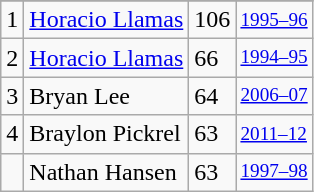<table class="wikitable">
<tr>
</tr>
<tr>
<td>1</td>
<td><a href='#'>Horacio Llamas</a></td>
<td>106</td>
<td style="font-size:80%;"><a href='#'>1995–96</a></td>
</tr>
<tr>
<td>2</td>
<td><a href='#'>Horacio Llamas</a></td>
<td>66</td>
<td style="font-size:80%;"><a href='#'>1994–95</a></td>
</tr>
<tr>
<td>3</td>
<td>Bryan Lee</td>
<td>64</td>
<td style="font-size:80%;"><a href='#'>2006–07</a></td>
</tr>
<tr>
<td>4</td>
<td>Braylon Pickrel</td>
<td>63</td>
<td style="font-size:80%;"><a href='#'>2011–12</a></td>
</tr>
<tr>
<td></td>
<td>Nathan Hansen</td>
<td>63</td>
<td style="font-size:80%;"><a href='#'>1997–98</a></td>
</tr>
</table>
